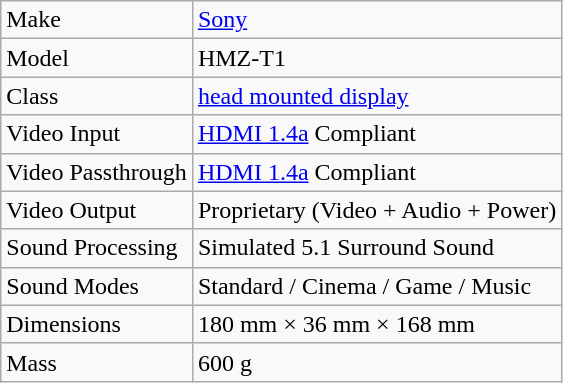<table class="wikitable">
<tr>
<td>Make</td>
<td><a href='#'>Sony</a></td>
</tr>
<tr>
<td>Model</td>
<td>HMZ-T1</td>
</tr>
<tr>
<td>Class</td>
<td><a href='#'>head mounted display</a></td>
</tr>
<tr>
<td>Video Input</td>
<td><a href='#'>HDMI 1.4a</a> Compliant</td>
</tr>
<tr>
<td>Video Passthrough</td>
<td><a href='#'>HDMI 1.4a</a> Compliant</td>
</tr>
<tr>
<td>Video Output</td>
<td>Proprietary (Video + Audio + Power)</td>
</tr>
<tr>
<td>Sound Processing</td>
<td>Simulated 5.1 Surround Sound</td>
</tr>
<tr>
<td>Sound Modes</td>
<td>Standard / Cinema / Game / Music</td>
</tr>
<tr>
<td>Dimensions</td>
<td>180 mm × 36 mm × 168 mm</td>
</tr>
<tr>
<td>Mass</td>
<td>600 g</td>
</tr>
</table>
